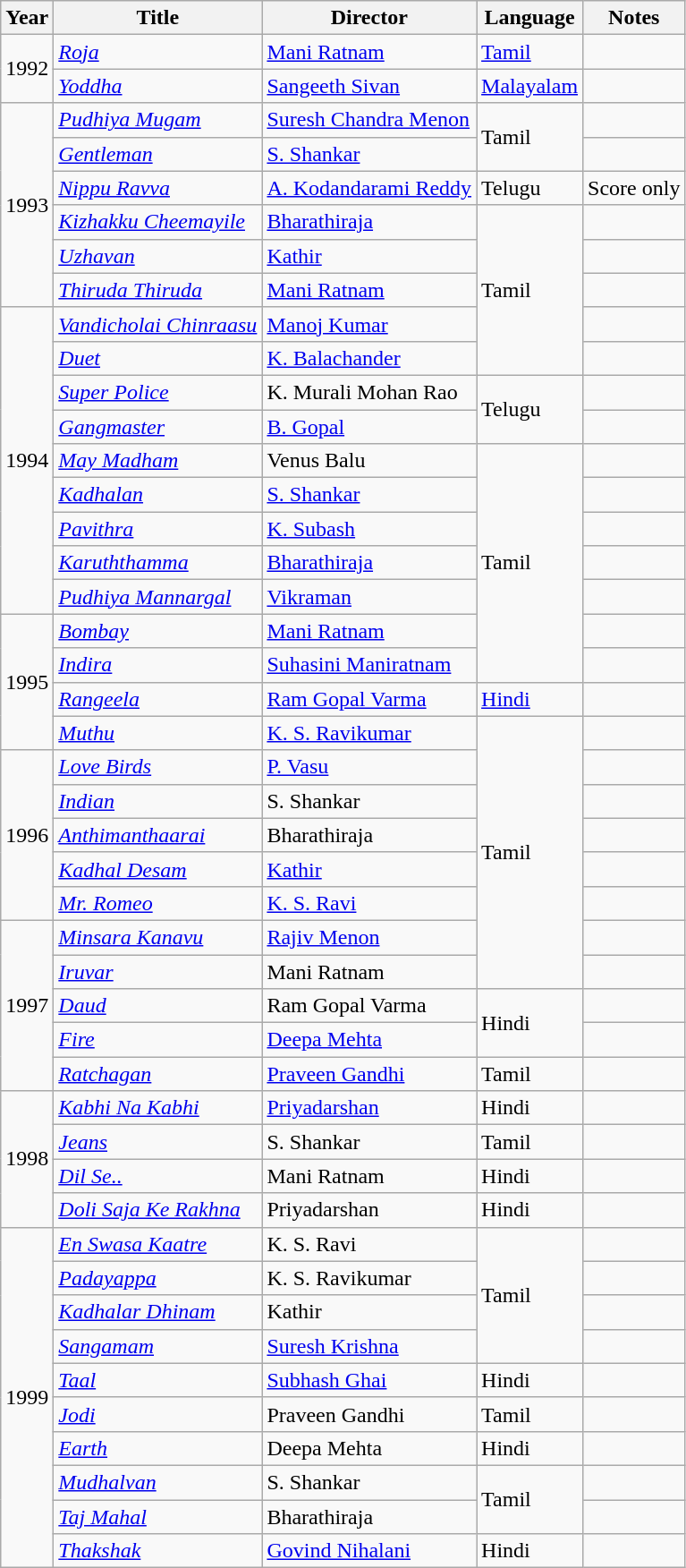<table class="wikitable sortable">
<tr>
<th scope="row">Year</th>
<th scope="row">Title</th>
<th scope="row">Director</th>
<th scope="row">Language</th>
<th class="unsortable" scope="col">Notes</th>
</tr>
<tr>
<td rowspan="2">1992</td>
<td><em><a href='#'>Roja</a></em></td>
<td><a href='#'>Mani Ratnam</a></td>
<td><a href='#'>Tamil</a></td>
<td></td>
</tr>
<tr>
<td><em><a href='#'>Yoddha</a></em></td>
<td><a href='#'>Sangeeth Sivan</a></td>
<td><a href='#'>Malayalam</a></td>
<td></td>
</tr>
<tr>
<td rowspan="6">1993</td>
<td><em><a href='#'>Pudhiya Mugam</a></em></td>
<td><a href='#'>Suresh Chandra Menon</a></td>
<td rowspan="2">Tamil</td>
<td></td>
</tr>
<tr>
<td><em><a href='#'>Gentleman</a></em></td>
<td><a href='#'>S. Shankar</a></td>
<td></td>
</tr>
<tr>
<td><em><a href='#'>Nippu Ravva</a></em></td>
<td><a href='#'>A. Kodandarami Reddy</a></td>
<td>Telugu</td>
<td>Score only</td>
</tr>
<tr>
<td><em><a href='#'>Kizhakku Cheemayile</a></em></td>
<td><a href='#'>Bharathiraja</a></td>
<td rowspan="5">Tamil</td>
<td></td>
</tr>
<tr>
<td><em><a href='#'>Uzhavan</a></em></td>
<td><a href='#'>Kathir</a></td>
<td></td>
</tr>
<tr>
<td><em><a href='#'>Thiruda Thiruda</a></em></td>
<td><a href='#'>Mani Ratnam</a></td>
<td></td>
</tr>
<tr>
<td rowspan="9">1994</td>
<td><em><a href='#'>Vandicholai Chinraasu</a></em></td>
<td><a href='#'>Manoj Kumar</a></td>
<td></td>
</tr>
<tr>
<td><em><a href='#'>Duet</a></em></td>
<td><a href='#'>K. Balachander</a></td>
<td></td>
</tr>
<tr>
<td><em><a href='#'>Super Police</a></em></td>
<td>K. Murali Mohan Rao</td>
<td rowspan="2">Telugu</td>
<td></td>
</tr>
<tr>
<td><em><a href='#'>Gangmaster</a></em></td>
<td><a href='#'>B. Gopal</a></td>
<td></td>
</tr>
<tr>
<td><em><a href='#'>May Madham</a></em></td>
<td>Venus Balu</td>
<td rowspan="7">Tamil</td>
<td></td>
</tr>
<tr>
<td><em><a href='#'>Kadhalan</a></em></td>
<td><a href='#'>S. Shankar</a></td>
<td></td>
</tr>
<tr>
<td><em><a href='#'>Pavithra</a></em></td>
<td><a href='#'>K. Subash</a></td>
<td></td>
</tr>
<tr>
<td><em><a href='#'>Karuththamma</a></em></td>
<td><a href='#'>Bharathiraja</a></td>
<td></td>
</tr>
<tr>
<td><em><a href='#'>Pudhiya Mannargal</a></em></td>
<td><a href='#'>Vikraman</a></td>
<td></td>
</tr>
<tr>
<td rowspan="4">1995</td>
<td><em><a href='#'>Bombay</a></em></td>
<td><a href='#'>Mani Ratnam</a></td>
<td></td>
</tr>
<tr>
<td><em><a href='#'>Indira</a></em></td>
<td><a href='#'>Suhasini Maniratnam</a></td>
<td></td>
</tr>
<tr>
<td><em><a href='#'>Rangeela</a></em></td>
<td><a href='#'>Ram Gopal Varma</a></td>
<td><a href='#'>Hindi</a></td>
<td></td>
</tr>
<tr>
<td><em><a href='#'>Muthu</a></em></td>
<td><a href='#'>K. S. Ravikumar</a></td>
<td rowspan="8">Tamil</td>
<td></td>
</tr>
<tr>
<td rowspan="5">1996</td>
<td><em><a href='#'>Love Birds</a></em></td>
<td><a href='#'>P. Vasu</a></td>
<td></td>
</tr>
<tr>
<td><em><a href='#'>Indian</a></em></td>
<td>S. Shankar</td>
<td></td>
</tr>
<tr>
<td><em><a href='#'>Anthimanthaarai</a></em></td>
<td>Bharathiraja</td>
<td></td>
</tr>
<tr>
<td><em><a href='#'>Kadhal Desam</a></em></td>
<td><a href='#'>Kathir</a></td>
<td></td>
</tr>
<tr>
<td><em><a href='#'>Mr. Romeo</a></em></td>
<td><a href='#'>K. S. Ravi</a></td>
<td></td>
</tr>
<tr>
<td rowspan="5">1997</td>
<td><em><a href='#'>Minsara Kanavu</a></em></td>
<td><a href='#'>Rajiv Menon</a></td>
<td></td>
</tr>
<tr>
<td><em><a href='#'>Iruvar</a></em></td>
<td>Mani Ratnam</td>
<td></td>
</tr>
<tr>
<td><em><a href='#'>Daud</a></em></td>
<td>Ram Gopal Varma</td>
<td rowspan="2">Hindi</td>
<td></td>
</tr>
<tr>
<td><em><a href='#'>Fire</a></em></td>
<td><a href='#'>Deepa Mehta</a></td>
<td></td>
</tr>
<tr>
<td><em><a href='#'>Ratchagan</a></em></td>
<td><a href='#'>Praveen Gandhi</a></td>
<td>Tamil</td>
<td></td>
</tr>
<tr>
<td rowspan="4">1998</td>
<td><em><a href='#'>Kabhi Na Kabhi</a></em></td>
<td><a href='#'>Priyadarshan</a></td>
<td>Hindi</td>
<td></td>
</tr>
<tr>
<td><em><a href='#'>Jeans</a></em></td>
<td>S. Shankar</td>
<td>Tamil</td>
<td></td>
</tr>
<tr>
<td><em><a href='#'>Dil Se..</a></em></td>
<td>Mani Ratnam</td>
<td>Hindi</td>
<td></td>
</tr>
<tr>
<td><em><a href='#'>Doli Saja Ke Rakhna</a></em></td>
<td>Priyadarshan</td>
<td>Hindi</td>
<td></td>
</tr>
<tr>
<td rowspan="10">1999</td>
<td><em><a href='#'>En Swasa Kaatre</a></em></td>
<td>K. S. Ravi</td>
<td rowspan="4">Tamil</td>
<td></td>
</tr>
<tr>
<td><em><a href='#'>Padayappa</a></em></td>
<td>K. S. Ravikumar</td>
<td></td>
</tr>
<tr>
<td><em><a href='#'>Kadhalar Dhinam</a></em></td>
<td>Kathir</td>
<td></td>
</tr>
<tr>
<td><em><a href='#'>Sangamam</a></em></td>
<td><a href='#'>Suresh Krishna</a></td>
<td></td>
</tr>
<tr>
<td><em><a href='#'>Taal</a></em></td>
<td><a href='#'>Subhash Ghai</a></td>
<td>Hindi</td>
<td></td>
</tr>
<tr>
<td><em><a href='#'>Jodi</a></em></td>
<td>Praveen Gandhi</td>
<td>Tamil</td>
<td></td>
</tr>
<tr>
<td><em><a href='#'>Earth</a></em></td>
<td>Deepa Mehta</td>
<td>Hindi</td>
<td></td>
</tr>
<tr>
<td><em><a href='#'>Mudhalvan</a></em></td>
<td>S. Shankar</td>
<td rowspan="2">Tamil</td>
<td></td>
</tr>
<tr>
<td><em><a href='#'>Taj Mahal</a></em></td>
<td>Bharathiraja</td>
<td></td>
</tr>
<tr>
<td><em><a href='#'>Thakshak</a></em></td>
<td><a href='#'>Govind Nihalani</a></td>
<td>Hindi</td>
<td></td>
</tr>
</table>
